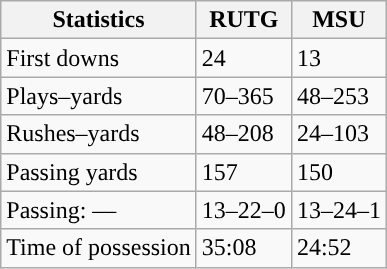<table class="wikitable" style="float:left">
<tr>
<th>Statistics</th>
<th>RUTG</th>
<th>MSU</th>
</tr>
<tr>
<td>First downs</td>
<td>24</td>
<td>13</td>
</tr>
<tr>
<td>Plays–yards</td>
<td>70–365</td>
<td>48–253</td>
</tr>
<tr>
<td>Rushes–yards</td>
<td>48–208</td>
<td>24–103</td>
</tr>
<tr>
<td>Passing yards</td>
<td>157</td>
<td>150</td>
</tr>
<tr>
<td>Passing: ––</td>
<td>13–22–0</td>
<td>13–24–1</td>
</tr>
<tr>
<td>Time of possession</td>
<td>35:08</td>
<td>24:52</td>
</tr>
</table>
